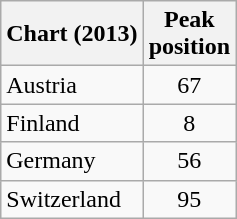<table class="wikitable">
<tr>
<th>Chart (2013)</th>
<th>Peak<br>position</th>
</tr>
<tr>
<td>Austria</td>
<td style="text-align:center;">67</td>
</tr>
<tr>
<td>Finland</td>
<td style="text-align:center;">8</td>
</tr>
<tr>
<td>Germany</td>
<td style="text-align:center;">56</td>
</tr>
<tr>
<td>Switzerland</td>
<td style="text-align:center;">95</td>
</tr>
</table>
